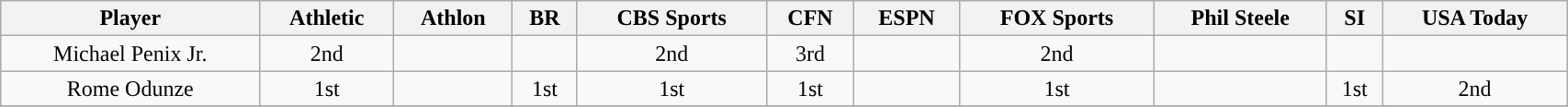<table class="wikitable" style="width: 90%;text-align: center;">
<tr>
<th>Player</th>
<th>Athletic</th>
<th>Athlon</th>
<th>BR</th>
<th>CBS Sports</th>
<th>CFN</th>
<th>ESPN</th>
<th>FOX Sports</th>
<th>Phil Steele</th>
<th>SI</th>
<th>USA Today</th>
</tr>
<tr align="center">
<td>Michael Penix Jr.</td>
<td>2nd</td>
<td></td>
<td></td>
<td>2nd</td>
<td>3rd</td>
<td></td>
<td>2nd</td>
<td></td>
<td></td>
<td></td>
</tr>
<tr>
<td>Rome Odunze</td>
<td>1st</td>
<td></td>
<td>1st</td>
<td>1st</td>
<td>1st</td>
<td></td>
<td>1st</td>
<td></td>
<td>1st</td>
<td>2nd</td>
</tr>
<tr>
</tr>
</table>
